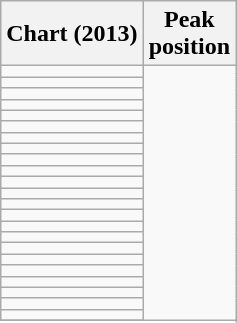<table class="wikitable sortable plainrowheaders">
<tr>
<th>Chart (2013)</th>
<th>Peak<br>position</th>
</tr>
<tr>
<td></td>
</tr>
<tr>
<td></td>
</tr>
<tr>
<td></td>
</tr>
<tr>
<td></td>
</tr>
<tr>
<td></td>
</tr>
<tr>
<td></td>
</tr>
<tr>
<td></td>
</tr>
<tr>
<td></td>
</tr>
<tr>
<td></td>
</tr>
<tr>
<td></td>
</tr>
<tr>
<td></td>
</tr>
<tr>
<td></td>
</tr>
<tr>
<td></td>
</tr>
<tr>
<td></td>
</tr>
<tr>
<td></td>
</tr>
<tr>
<td></td>
</tr>
<tr>
<td></td>
</tr>
<tr>
<td></td>
</tr>
<tr>
<td></td>
</tr>
<tr>
<td></td>
</tr>
<tr>
<td></td>
</tr>
<tr>
<td></td>
</tr>
<tr>
<td></td>
</tr>
<tr>
</tr>
</table>
